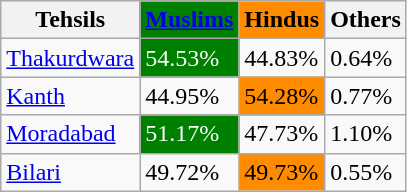<table class="wikitable">
<tr>
<th>Tehsils</th>
<th style="background:green"><a href='#'><span>Muslims</span></a></th>
<th style="background:darkorange">Hindus</th>
<th>Others</th>
</tr>
<tr>
<td><a href='#'>Thakurdwara</a></td>
<td style="background:green;color:white">54.53%</td>
<td>44.83%</td>
<td>0.64%</td>
</tr>
<tr>
<td><a href='#'>Kanth</a></td>
<td>44.95%</td>
<td style="background:darkorange">54.28%</td>
<td>0.77%</td>
</tr>
<tr>
<td><a href='#'>Moradabad</a></td>
<td style="background:green;color:white">51.17%</td>
<td>47.73%</td>
<td>1.10%</td>
</tr>
<tr>
<td><a href='#'>Bilari</a></td>
<td>49.72%</td>
<td style="background:darkorange">49.73%</td>
<td>0.55%</td>
</tr>
</table>
